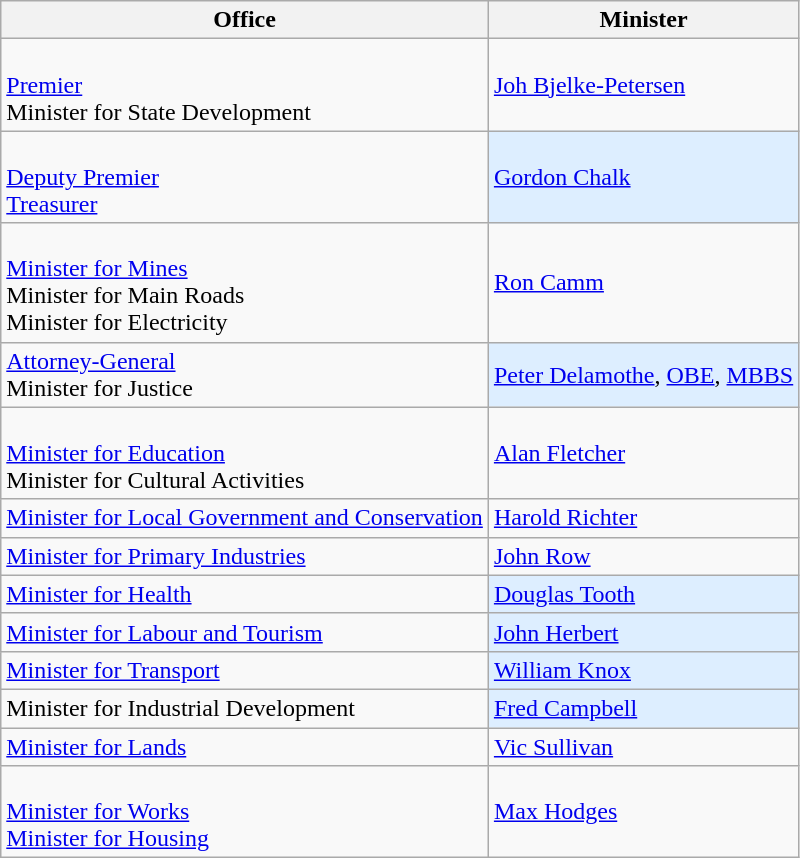<table class="wikitable">
<tr>
<th>Office</th>
<th>Minister</th>
</tr>
<tr>
<td><br><a href='#'>Premier</a><br>
Minister for State Development</td>
<td><a href='#'>Joh Bjelke-Petersen</a></td>
</tr>
<tr>
<td><br><a href='#'>Deputy Premier</a><br>
<a href='#'>Treasurer</a><br></td>
<td style="background:#DDEEFF"><a href='#'>Gordon Chalk</a></td>
</tr>
<tr>
<td><br><a href='#'>Minister for Mines</a><br>
Minister for Main Roads<br>
Minister for Electricity</td>
<td><a href='#'>Ron Camm</a></td>
</tr>
<tr>
<td><a href='#'>Attorney-General</a><br>Minister for Justice</td>
<td style="background:#DDEEFF"><a href='#'>Peter Delamothe</a>, <a href='#'>OBE</a>, <a href='#'>MBBS</a></td>
</tr>
<tr>
<td><br><a href='#'>Minister for Education</a><br>
Minister for Cultural Activities</td>
<td><a href='#'>Alan Fletcher</a></td>
</tr>
<tr>
<td><a href='#'>Minister for Local Government and Conservation</a></td>
<td><a href='#'>Harold Richter</a></td>
</tr>
<tr>
<td><a href='#'>Minister for Primary Industries</a></td>
<td><a href='#'>John Row</a></td>
</tr>
<tr>
<td><a href='#'>Minister for Health</a></td>
<td style="background:#DDEEFF"><a href='#'>Douglas Tooth</a></td>
</tr>
<tr>
<td><a href='#'>Minister for Labour and Tourism</a></td>
<td style="background:#DDEEFF"><a href='#'>John Herbert</a></td>
</tr>
<tr>
<td><a href='#'>Minister for Transport</a></td>
<td style="background:#DDEEFF"><a href='#'>William Knox</a></td>
</tr>
<tr>
<td>Minister for Industrial Development</td>
<td style="background:#DDEEFF"><a href='#'>Fred Campbell</a></td>
</tr>
<tr>
<td><a href='#'>Minister for Lands</a></td>
<td><a href='#'>Vic Sullivan</a></td>
</tr>
<tr>
<td><br><a href='#'>Minister for Works</a><br>
<a href='#'>Minister for Housing</a></td>
<td><a href='#'>Max Hodges</a></td>
</tr>
</table>
